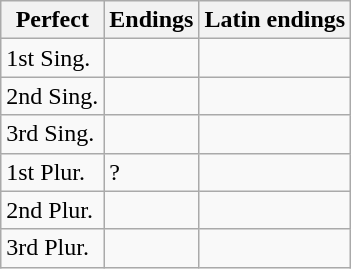<table class="wikitable">
<tr>
<th>Perfect</th>
<th>Endings</th>
<th>Latin endings</th>
</tr>
<tr>
<td>1st Sing.</td>
<td></td>
<td></td>
</tr>
<tr>
<td>2nd Sing.</td>
<td></td>
<td> </td>
</tr>
<tr>
<td>3rd Sing.</td>
<td></td>
<td> </td>
</tr>
<tr>
<td>1st Plur.</td>
<td>?</td>
<td> </td>
</tr>
<tr>
<td>2nd Plur.</td>
<td></td>
<td> </td>
</tr>
<tr>
<td>3rd Plur.</td>
<td></td>
<td> </td>
</tr>
</table>
